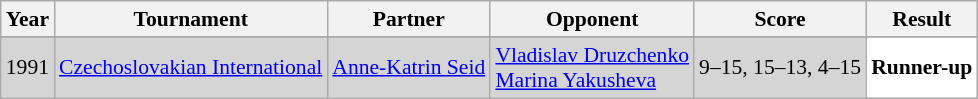<table class="sortable wikitable" style="font-size: 90%;">
<tr>
<th>Year</th>
<th>Tournament</th>
<th>Partner</th>
<th>Opponent</th>
<th>Score</th>
<th>Result</th>
</tr>
<tr>
</tr>
<tr style="background:#D5D5D5">
<td align="center">1991</td>
<td align="left"><a href='#'>Czechoslovakian International</a></td>
<td align="left"> <a href='#'>Anne-Katrin Seid</a></td>
<td align="left"> <a href='#'>Vladislav Druzchenko</a> <br>  <a href='#'>Marina Yakusheva</a></td>
<td align="left">9–15, 15–13, 4–15</td>
<td style="text-align:left; background:white"> <strong>Runner-up</strong></td>
</tr>
</table>
